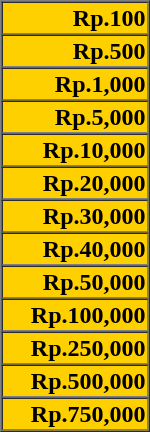<table border=1 cellspacing=0 cellpadding=1 width=100px bgcolor=#FFED00|->
<tr>
<td align=right><strong>Rp.100</strong></td>
</tr>
<tr>
<td align=right><strong>Rp.500</strong></td>
</tr>
<tr>
<td align=right><strong>Rp.1,000</strong></td>
</tr>
<tr>
<td align=right><strong>Rp.5,000</strong></td>
</tr>
<tr>
<td align=right><strong>Rp.10,000</strong></td>
</tr>
<tr>
<td align=right><strong>Rp.20,000</strong></td>
</tr>
<tr>
<td align=right><strong>Rp.30,000</strong></td>
</tr>
<tr>
<td align=right><strong>Rp.40,000</strong></td>
</tr>
<tr>
<td align=right><strong>Rp.50,000</strong></td>
</tr>
<tr>
<td align=right><strong>Rp.100,000</strong></td>
</tr>
<tr>
<td align=right><strong>Rp.250,000</strong></td>
</tr>
<tr>
<td align=right><strong>Rp.500,000</strong></td>
</tr>
<tr>
<td align=right><strong>Rp.750,000</strong></td>
</tr>
</table>
